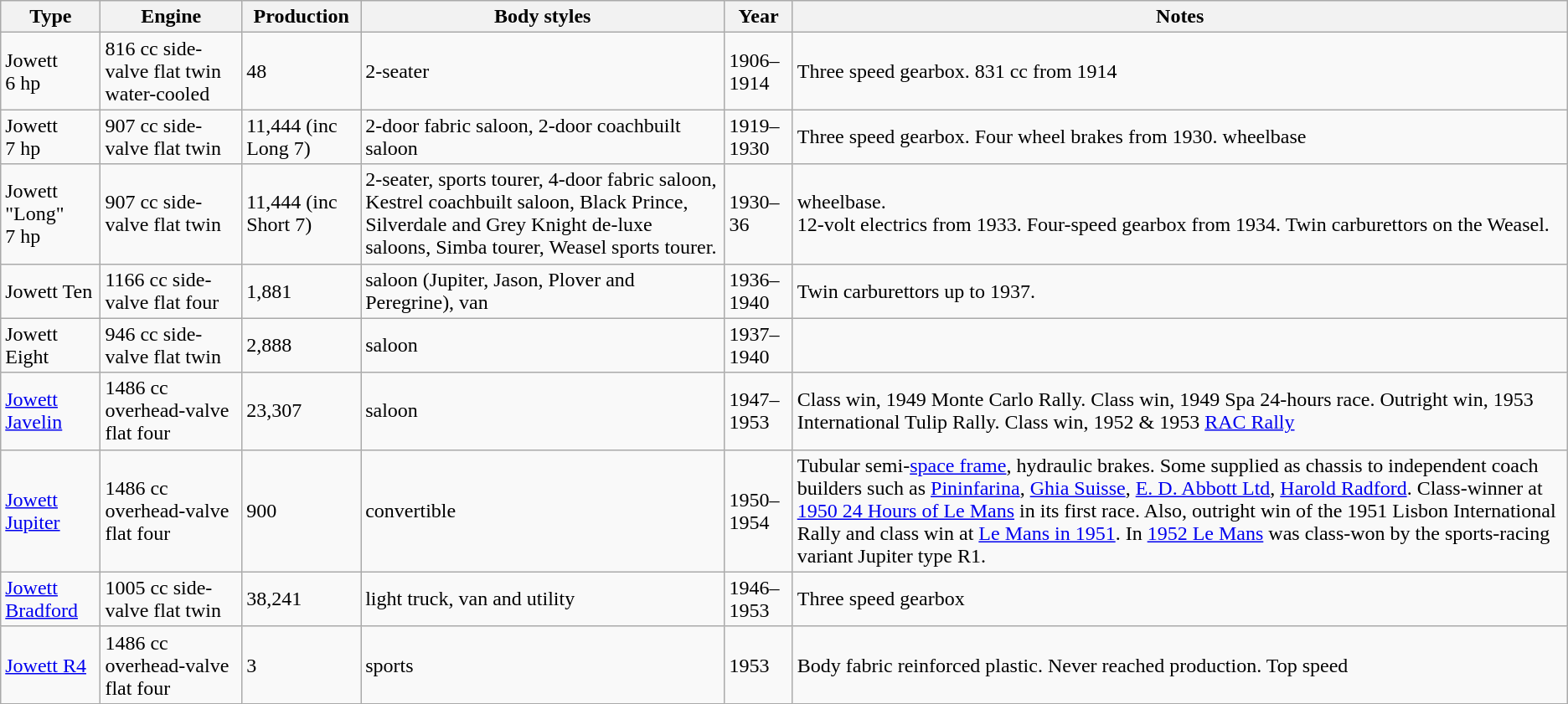<table class="wikitable">
<tr>
<th>Type</th>
<th>Engine</th>
<th>Production</th>
<th>Body styles</th>
<th>Year</th>
<th>Notes</th>
</tr>
<tr>
<td>Jowett 6 hp</td>
<td>816 cc side-valve flat twin water-cooled</td>
<td>48</td>
<td>2-seater</td>
<td>1906–1914</td>
<td>Three speed gearbox. 831 cc from 1914</td>
</tr>
<tr>
<td>Jowett 7 hp</td>
<td>907 cc side-valve flat twin</td>
<td>11,444 (inc Long 7)</td>
<td>2-door fabric saloon, 2-door coachbuilt saloon</td>
<td>1919–1930</td>
<td>Three speed gearbox. Four wheel brakes from 1930.  wheelbase</td>
</tr>
<tr>
<td>Jowett "Long" 7 hp</td>
<td>907 cc side-valve flat twin</td>
<td>11,444 (inc Short 7)</td>
<td>2-seater, sports tourer, 4-door fabric saloon, Kestrel coachbuilt saloon, Black Prince, Silverdale and Grey Knight de-luxe saloons, Simba tourer, Weasel sports tourer.</td>
<td>1930–36</td>
<td> wheelbase. <br>12-volt electrics from 1933. Four-speed gearbox from 1934. Twin carburettors on the Weasel.</td>
</tr>
<tr>
<td>Jowett Ten</td>
<td>1166 cc side-valve flat four</td>
<td>1,881</td>
<td>saloon (Jupiter, Jason, Plover and Peregrine), van</td>
<td>1936–1940</td>
<td>Twin carburettors up to 1937.</td>
</tr>
<tr>
<td>Jowett Eight</td>
<td>946 cc side-valve flat twin</td>
<td>2,888</td>
<td>saloon</td>
<td>1937–1940</td>
<td></td>
</tr>
<tr>
<td><a href='#'>Jowett Javelin</a></td>
<td>1486 cc overhead-valve flat four</td>
<td>23,307</td>
<td>saloon</td>
<td>1947–1953</td>
<td>Class win, 1949 Monte Carlo Rally. Class win, 1949 Spa 24-hours race. Outright win, 1953 International Tulip Rally. Class win, 1952 & 1953 <a href='#'>RAC Rally</a></td>
</tr>
<tr>
<td><a href='#'>Jowett Jupiter</a></td>
<td>1486 cc overhead-valve flat four</td>
<td>900</td>
<td>convertible</td>
<td>1950–1954</td>
<td>Tubular semi-<a href='#'>space frame</a>, hydraulic brakes. Some supplied as chassis to independent coach builders such as <a href='#'>Pininfarina</a>, <a href='#'>Ghia Suisse</a>, <a href='#'>E. D. Abbott Ltd</a>, <a href='#'>Harold Radford</a>. Class-winner at <a href='#'>1950 24 Hours of Le Mans</a> in its first race. Also, outright win of the 1951 Lisbon International Rally and class win at <a href='#'>Le Mans in 1951</a>. In <a href='#'>1952 Le Mans</a> was class-won by the sports-racing variant Jupiter type R1.</td>
</tr>
<tr>
<td><a href='#'>Jowett Bradford</a></td>
<td>1005 cc side-valve flat twin</td>
<td>38,241</td>
<td>light truck, van and utility</td>
<td>1946–1953</td>
<td>Three speed gearbox</td>
</tr>
<tr>
<td><a href='#'>Jowett R4</a></td>
<td>1486 cc overhead-valve flat four</td>
<td>3</td>
<td>sports</td>
<td>1953</td>
<td>Body fabric reinforced plastic. Never reached production. Top speed </td>
</tr>
</table>
